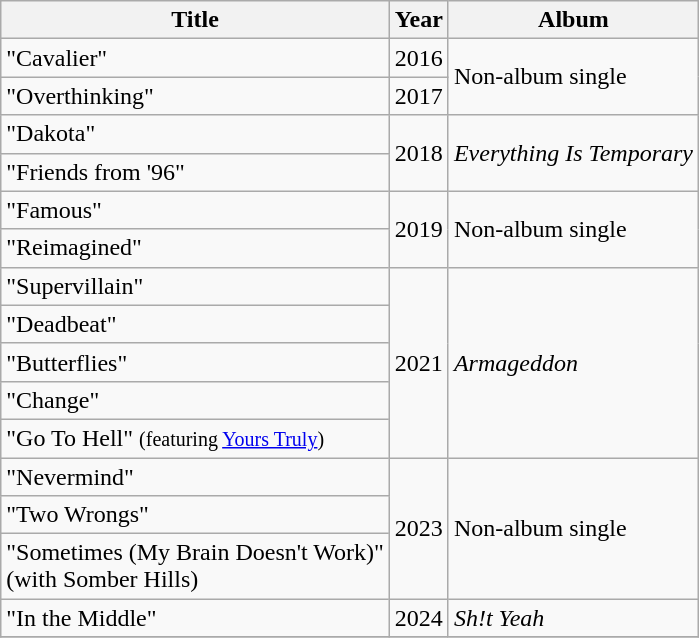<table class="wikitable">
<tr>
<th>Title</th>
<th>Year</th>
<th>Album</th>
</tr>
<tr>
<td>"Cavalier"</td>
<td>2016</td>
<td rowspan="2">Non-album single</td>
</tr>
<tr>
<td>"Overthinking"</td>
<td>2017</td>
</tr>
<tr>
<td>"Dakota"</td>
<td rowspan="2">2018</td>
<td rowspan="2"><em>Everything Is Temporary</em></td>
</tr>
<tr>
<td>"Friends from '96"</td>
</tr>
<tr>
<td>"Famous"</td>
<td rowspan="2">2019</td>
<td rowspan="2" rowspon="2">Non-album single</td>
</tr>
<tr>
<td>"Reimagined"</td>
</tr>
<tr>
<td>"Supervillain"</td>
<td rowspan="5">2021</td>
<td rowspan="5"><em>Armageddon</em></td>
</tr>
<tr>
<td>"Deadbeat"</td>
</tr>
<tr>
<td>"Butterflies"</td>
</tr>
<tr>
<td>"Change"</td>
</tr>
<tr>
<td>"Go To Hell" <small>(featuring <a href='#'>Yours Truly</a>)</small></td>
</tr>
<tr>
<td>"Nevermind"</td>
<td rowspan="3">2023</td>
<td rowspan="3">Non-album single</td>
</tr>
<tr>
<td>"Two Wrongs"</td>
</tr>
<tr>
<td>"Sometimes (My Brain Doesn't Work)" <br> (with Somber Hills)</td>
</tr>
<tr>
<td>"In the Middle"</td>
<td rowspan="1">2024</td>
<td><em>Sh!t Yeah</em></td>
</tr>
<tr>
</tr>
</table>
